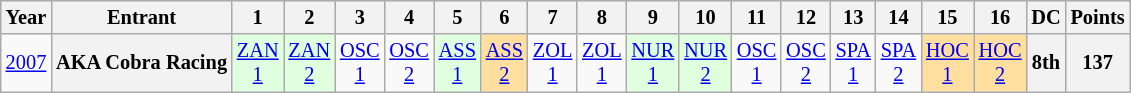<table class="wikitable" style="text-align:center; font-size:85%">
<tr>
<th>Year</th>
<th>Entrant</th>
<th>1</th>
<th>2</th>
<th>3</th>
<th>4</th>
<th>5</th>
<th>6</th>
<th>7</th>
<th>8</th>
<th>9</th>
<th>10</th>
<th>11</th>
<th>12</th>
<th>13</th>
<th>14</th>
<th>15</th>
<th>16</th>
<th>DC</th>
<th>Points</th>
</tr>
<tr>
<td><a href='#'>2007</a></td>
<th nowrap>AKA Cobra Racing</th>
<td style="background:#dfffdf;"><a href='#'>ZAN<br>1</a><br></td>
<td style="background:#dfffdf;"><a href='#'>ZAN<br>2</a><br></td>
<td><a href='#'>OSC<br>1</a></td>
<td><a href='#'>OSC<br>2</a></td>
<td style="background:#dfffdf;"><a href='#'>ASS<br>1</a><br></td>
<td style="background:#ffdf9f;"><a href='#'>ASS<br>2</a><br></td>
<td><a href='#'>ZOL<br>1</a></td>
<td><a href='#'>ZOL<br>1</a></td>
<td style="background:#dfffdf;"><a href='#'>NUR<br>1</a><br></td>
<td style="background:#dfffdf;"><a href='#'>NUR<br>2</a><br></td>
<td><a href='#'>OSC<br>1</a></td>
<td><a href='#'>OSC<br>2</a></td>
<td><a href='#'>SPA<br>1</a></td>
<td><a href='#'>SPA<br>2</a></td>
<td style="background:#ffdf9f;"><a href='#'>HOC<br>1</a><br></td>
<td style="background:#ffdf9f;"><a href='#'>HOC<br>2</a><br></td>
<th>8th</th>
<th>137</th>
</tr>
</table>
